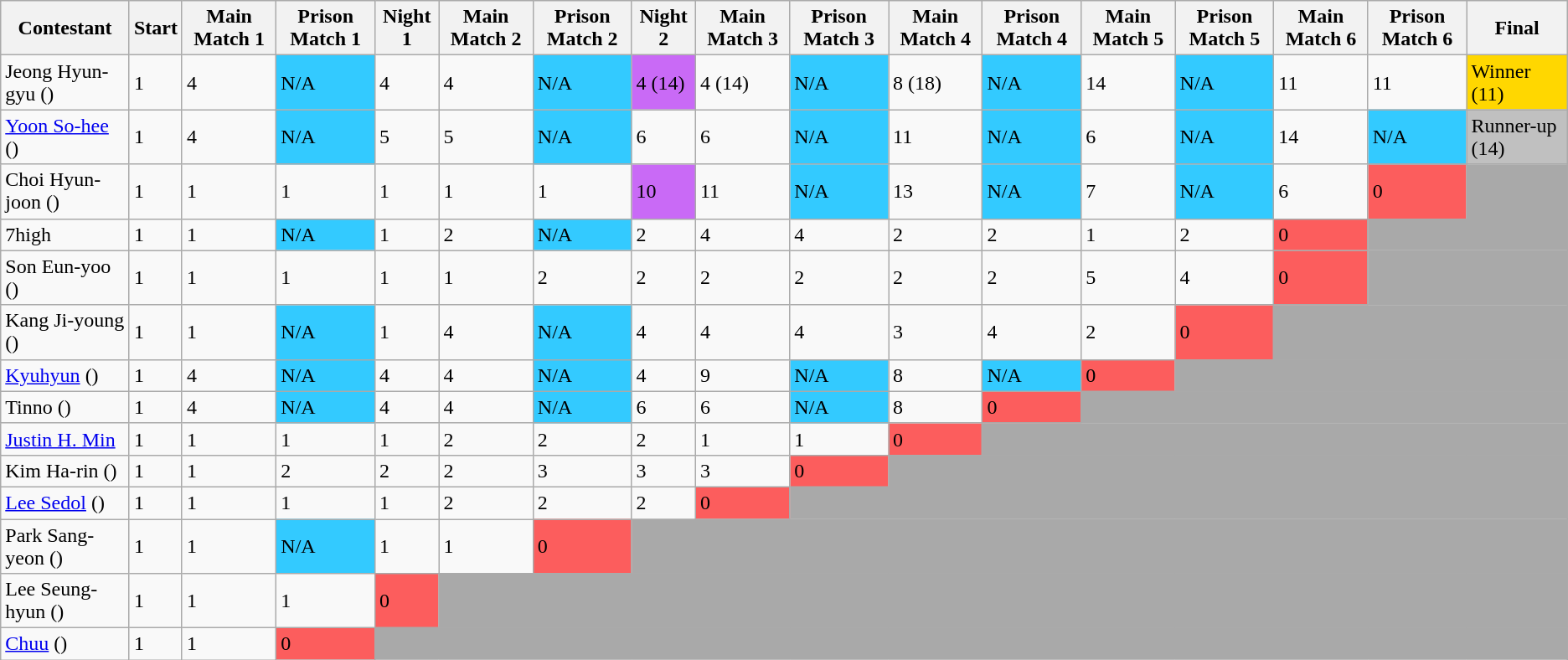<table class="wikitable mw-collapsible centre">
<tr>
<th>Contestant</th>
<th>Start</th>
<th>Main Match 1</th>
<th>Prison Match 1</th>
<th>Night 1</th>
<th>Main Match 2</th>
<th>Prison Match 2</th>
<th>Night 2</th>
<th>Main Match 3</th>
<th>Prison Match 3</th>
<th>Main Match 4</th>
<th>Prison Match 4</th>
<th>Main Match 5</th>
<th>Prison Match 5</th>
<th>Main Match 6</th>
<th>Prison Match 6</th>
<th>Final</th>
</tr>
<tr>
<td>Jeong Hyun-gyu ()</td>
<td>1</td>
<td>4</td>
<td bgcolor="#33caff">N/A</td>
<td>4</td>
<td>4</td>
<td bgcolor="#33caff">N/A</td>
<td bgcolor="#c96af6">4 (14)</td>
<td>4 (14)</td>
<td bgcolor="#33caff">N/A</td>
<td>8 (18)</td>
<td bgcolor="#33caff">N/A</td>
<td>14</td>
<td bgcolor="#33caff">N/A</td>
<td>11</td>
<td>11</td>
<td bgcolor="Gold">Winner (11)</td>
</tr>
<tr>
<td><a href='#'>Yoon So-hee</a> ()</td>
<td>1</td>
<td>4</td>
<td bgcolor="#33caff">N/A</td>
<td>5</td>
<td>5</td>
<td bgcolor="#33caff">N/A</td>
<td>6</td>
<td>6</td>
<td bgcolor="#33caff">N/A</td>
<td>11</td>
<td bgcolor="#33caff">N/A</td>
<td>6</td>
<td bgcolor="#33caff">N/A</td>
<td>14</td>
<td bgcolor="#33caff">N/A</td>
<td bgcolor="Silver">Runner-up (14)</td>
</tr>
<tr>
<td>Choi Hyun-joon ()</td>
<td>1</td>
<td>1</td>
<td>1</td>
<td>1</td>
<td>1</td>
<td>1</td>
<td bgcolor="#c96af6">10</td>
<td>11</td>
<td bgcolor="#33caff">N/A</td>
<td>13</td>
<td bgcolor="#33caff">N/A</td>
<td>7</td>
<td bgcolor="#33caff">N/A</td>
<td>6</td>
<td bgcolor="#fc5d5d">0</td>
<td bgcolor="darkgray"></td>
</tr>
<tr>
<td>7high</td>
<td>1</td>
<td>1</td>
<td bgcolor="#33caff">N/A</td>
<td>1</td>
<td>2</td>
<td bgcolor="#33caff">N/A</td>
<td>2</td>
<td>4</td>
<td>4</td>
<td>2</td>
<td>2</td>
<td>1</td>
<td>2</td>
<td bgcolor="#fc5d5d">0</td>
<td colspan="2" bgcolor="darkgray"></td>
</tr>
<tr>
<td>Son Eun-yoo ()</td>
<td>1</td>
<td>1</td>
<td>1</td>
<td>1</td>
<td>1</td>
<td>2</td>
<td>2</td>
<td>2</td>
<td>2</td>
<td>2</td>
<td>2</td>
<td>5</td>
<td>4</td>
<td bgcolor="#fc5d5d">0</td>
<td colspan="2" bgcolor="darkgray"></td>
</tr>
<tr>
<td>Kang Ji-young ()</td>
<td>1</td>
<td>1</td>
<td bgcolor="#33caff">N/A</td>
<td>1</td>
<td>4</td>
<td bgcolor="#33caff">N/A</td>
<td>4</td>
<td>4</td>
<td>4</td>
<td>3</td>
<td>4</td>
<td>2</td>
<td bgcolor="#fc5d5d">0</td>
<td colspan="3" bgcolor="darkgray"></td>
</tr>
<tr>
<td><a href='#'>Kyuhyun</a> ()</td>
<td>1</td>
<td>4</td>
<td bgcolor="#33caff">N/A</td>
<td>4</td>
<td>4</td>
<td bgcolor="#33caff">N/A</td>
<td>4</td>
<td>9</td>
<td bgcolor="#33caff">N/A</td>
<td>8</td>
<td bgcolor="#33caff">N/A</td>
<td bgcolor="#fc5d5d">0</td>
<td colspan="4" bgcolor="darkgray"></td>
</tr>
<tr>
<td>Tinno ()</td>
<td>1</td>
<td>4</td>
<td bgcolor="#33caff">N/A</td>
<td>4</td>
<td>4</td>
<td bgcolor="#33caff">N/A</td>
<td>6</td>
<td>6</td>
<td bgcolor="#33caff">N/A</td>
<td>8</td>
<td bgcolor="#fc5d5d">0</td>
<td colspan="5" bgcolor="darkgray"></td>
</tr>
<tr>
<td><a href='#'>Justin H. Min</a></td>
<td>1</td>
<td>1</td>
<td>1</td>
<td>1</td>
<td>2</td>
<td>2</td>
<td>2</td>
<td>1</td>
<td>1</td>
<td bgcolor="#fc5d5d">0</td>
<td colspan="6" bgcolor="darkgray"></td>
</tr>
<tr>
<td>Kim Ha-rin ()</td>
<td>1</td>
<td>1</td>
<td>2</td>
<td>2</td>
<td>2</td>
<td>3</td>
<td>3</td>
<td>3</td>
<td bgcolor="#fc5d5d">0</td>
<td colspan="7" bgcolor="darkgray"></td>
</tr>
<tr>
<td><a href='#'>Lee Sedol</a> ()</td>
<td>1</td>
<td>1</td>
<td>1</td>
<td>1</td>
<td>2</td>
<td>2</td>
<td>2</td>
<td bgcolor="#fc5d5d">0</td>
<td colspan="8" bgcolor="darkgray"></td>
</tr>
<tr>
<td>Park Sang-yeon ()</td>
<td>1</td>
<td>1</td>
<td bgcolor="#33caff">N/A</td>
<td>1</td>
<td>1</td>
<td bgcolor="#fc5d5d">0</td>
<td colspan="10" bgcolor="darkgray"></td>
</tr>
<tr>
<td>Lee Seung-hyun ()</td>
<td>1</td>
<td>1</td>
<td>1</td>
<td bgcolor="#fc5d5d">0</td>
<td colspan="12" bgcolor="darkgray"></td>
</tr>
<tr>
<td><a href='#'>Chuu</a> ()</td>
<td>1</td>
<td>1</td>
<td bgcolor="#fc5d5d">0</td>
<td colspan="13" bgcolor="darkgray"></td>
</tr>
</table>
